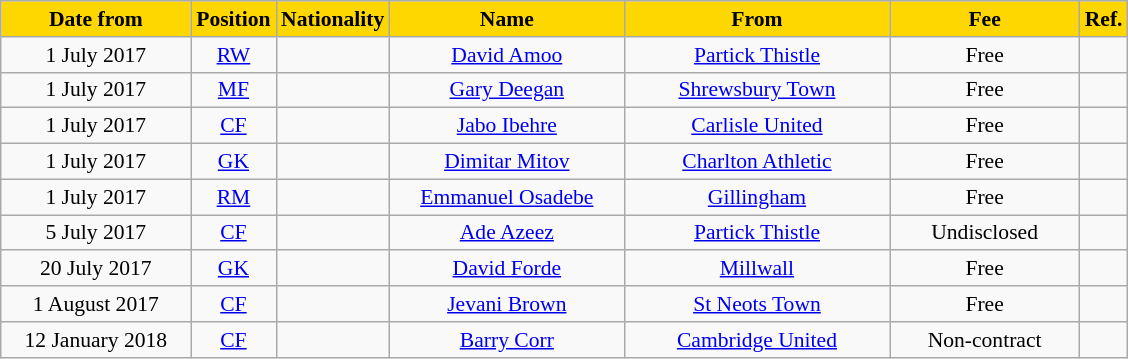<table class="wikitable"  style="text-align:center; font-size:90%; ">
<tr>
<th style="background:#FFD700; color:black; width:120px;">Date from</th>
<th style="background:#FFD700; color:black; width:50px;">Position</th>
<th style="background:#FFD700; color:black; width:50px;">Nationality</th>
<th style="background:#FFD700; color:black; width:150px;">Name</th>
<th style="background:#FFD700; color:black; width:170px;">From</th>
<th style="background:#FFD700; color:black; width:120px;">Fee</th>
<th style="background:#FFD700; color:black; width:25px;">Ref.</th>
</tr>
<tr>
<td>1 July 2017</td>
<td><a href='#'>RW</a></td>
<td></td>
<td><a href='#'>David Amoo</a></td>
<td><a href='#'>Partick Thistle</a></td>
<td>Free</td>
<td></td>
</tr>
<tr>
<td>1 July 2017</td>
<td><a href='#'>MF</a></td>
<td></td>
<td><a href='#'>Gary Deegan</a></td>
<td><a href='#'>Shrewsbury Town</a></td>
<td>Free</td>
<td></td>
</tr>
<tr>
<td>1 July 2017</td>
<td><a href='#'>CF</a></td>
<td></td>
<td><a href='#'>Jabo Ibehre</a></td>
<td><a href='#'>Carlisle United</a></td>
<td>Free</td>
<td></td>
</tr>
<tr>
<td>1 July 2017</td>
<td><a href='#'>GK</a></td>
<td></td>
<td><a href='#'>Dimitar Mitov</a></td>
<td><a href='#'>Charlton Athletic</a></td>
<td>Free</td>
<td></td>
</tr>
<tr>
<td>1 July 2017</td>
<td><a href='#'>RM</a></td>
<td></td>
<td><a href='#'>Emmanuel Osadebe</a></td>
<td><a href='#'>Gillingham</a></td>
<td>Free</td>
<td></td>
</tr>
<tr>
<td>5 July 2017</td>
<td><a href='#'>CF</a></td>
<td></td>
<td><a href='#'>Ade Azeez</a></td>
<td><a href='#'>Partick Thistle</a></td>
<td>Undisclosed</td>
<td></td>
</tr>
<tr>
<td>20 July 2017</td>
<td><a href='#'>GK</a></td>
<td></td>
<td><a href='#'>David Forde</a></td>
<td><a href='#'>Millwall</a></td>
<td>Free</td>
<td></td>
</tr>
<tr>
<td>1 August 2017</td>
<td><a href='#'>CF</a></td>
<td></td>
<td><a href='#'>Jevani Brown</a></td>
<td><a href='#'>St Neots Town</a></td>
<td>Free</td>
<td></td>
</tr>
<tr>
<td>12 January 2018</td>
<td><a href='#'>CF</a></td>
<td></td>
<td><a href='#'>Barry Corr</a></td>
<td><a href='#'>Cambridge United</a></td>
<td>Non-contract</td>
<td></td>
</tr>
</table>
